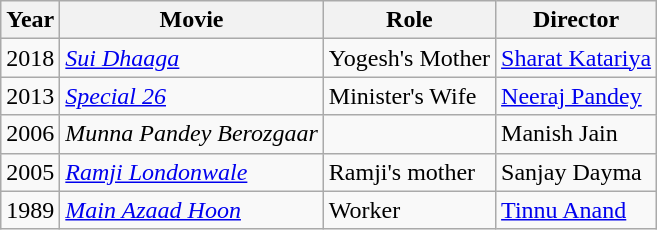<table class="wikitable sortable">
<tr>
<th>Year</th>
<th>Movie</th>
<th>Role</th>
<th>Director</th>
</tr>
<tr>
<td>2018</td>
<td><em><a href='#'>Sui Dhaaga</a></em></td>
<td>Yogesh's Mother</td>
<td><a href='#'>Sharat Katariya</a></td>
</tr>
<tr>
<td>2013</td>
<td><em><a href='#'>Special 26</a></em></td>
<td>Minister's Wife</td>
<td><a href='#'>Neeraj Pandey</a></td>
</tr>
<tr>
<td>2006</td>
<td><em>Munna Pandey Berozgaar</em></td>
<td></td>
<td>Manish Jain</td>
</tr>
<tr>
<td>2005</td>
<td><em><a href='#'>Ramji Londonwale</a></em></td>
<td>Ramji's mother</td>
<td>Sanjay Dayma</td>
</tr>
<tr>
<td>1989</td>
<td><em><a href='#'>Main Azaad Hoon</a></em></td>
<td>Worker</td>
<td><a href='#'>Tinnu Anand</a></td>
</tr>
</table>
